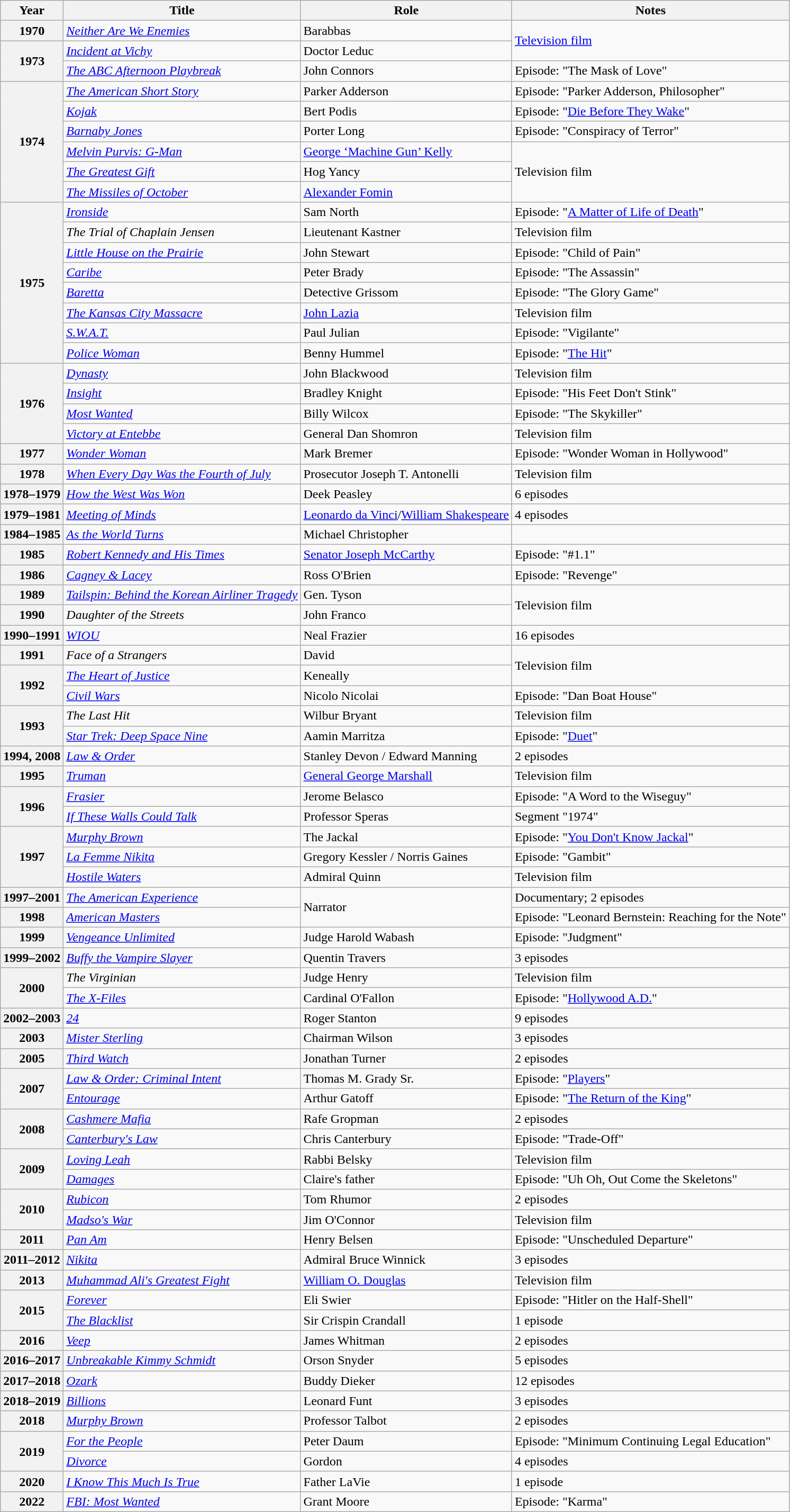<table class="wikitable sortable">
<tr>
<th scope="col">Year</th>
<th scope="col">Title</th>
<th scope="col">Role</th>
<th scope="col" class="unsortable">Notes</th>
</tr>
<tr>
<th scope="row">1970</th>
<td><em><a href='#'>Neither Are We Enemies</a></em></td>
<td>Barabbas</td>
<td rowspan="2"><a href='#'>Television film</a></td>
</tr>
<tr>
<th scope="row" rowspan="2">1973</th>
<td><em><a href='#'>Incident at Vichy</a></em></td>
<td>Doctor Leduc</td>
</tr>
<tr>
<td><em><a href='#'>The ABC Afternoon Playbreak</a></em></td>
<td>John Connors</td>
<td>Episode: "The Mask of Love"</td>
</tr>
<tr>
<th scope="row" rowspan="6">1974</th>
<td><em><a href='#'>The American Short Story</a></em></td>
<td>Parker Adderson</td>
<td>Episode: "Parker Adderson, Philosopher"</td>
</tr>
<tr>
<td><em><a href='#'>Kojak</a></em></td>
<td>Bert Podis</td>
<td>Episode: "<a href='#'>Die Before They Wake</a>"</td>
</tr>
<tr>
<td><em><a href='#'>Barnaby Jones</a></em></td>
<td>Porter Long</td>
<td>Episode: "Conspiracy of Terror"</td>
</tr>
<tr>
<td><em><a href='#'>Melvin Purvis: G-Man</a></em></td>
<td><a href='#'>George ‘Machine Gun’ Kelly</a></td>
<td rowspan="3">Television film</td>
</tr>
<tr>
<td><em><a href='#'>The Greatest Gift</a></em></td>
<td>Hog Yancy</td>
</tr>
<tr>
<td><em><a href='#'>The Missiles of October</a></em></td>
<td><a href='#'>Alexander Fomin</a></td>
</tr>
<tr>
<th scope="row" rowspan="8">1975</th>
<td><em><a href='#'>Ironside</a></em></td>
<td>Sam North</td>
<td>Episode: "<a href='#'>A Matter of Life of Death</a>"</td>
</tr>
<tr>
<td><em>The Trial of Chaplain Jensen</em></td>
<td>Lieutenant Kastner</td>
<td>Television film</td>
</tr>
<tr>
<td><em><a href='#'>Little House on the Prairie</a></em></td>
<td>John Stewart</td>
<td>Episode: "Child of Pain"</td>
</tr>
<tr>
<td><em><a href='#'>Caribe</a></em></td>
<td>Peter Brady</td>
<td>Episode: "The Assassin"</td>
</tr>
<tr>
<td><em><a href='#'>Baretta</a></em></td>
<td>Detective Grissom</td>
<td>Episode: "The Glory Game"</td>
</tr>
<tr>
<td><em><a href='#'>The Kansas City Massacre</a></em></td>
<td><a href='#'>John Lazia</a></td>
<td>Television film</td>
</tr>
<tr>
<td><em><a href='#'>S.W.A.T.</a></em></td>
<td>Paul Julian</td>
<td>Episode: "Vigilante"</td>
</tr>
<tr>
<td><em><a href='#'>Police Woman</a></em></td>
<td>Benny Hummel</td>
<td>Episode: "<a href='#'>The Hit</a>"</td>
</tr>
<tr>
<th scope="row" rowspan="4">1976</th>
<td><em><a href='#'>Dynasty</a></em></td>
<td>John Blackwood</td>
<td>Television film</td>
</tr>
<tr>
<td><em><a href='#'>Insight</a></em></td>
<td>Bradley Knight</td>
<td>Episode: "His Feet Don't Stink"</td>
</tr>
<tr>
<td><em><a href='#'>Most Wanted</a></em></td>
<td>Billy Wilcox</td>
<td>Episode: "The Skykiller"</td>
</tr>
<tr>
<td><em><a href='#'>Victory at Entebbe</a></em></td>
<td>General Dan Shomron</td>
<td>Television film</td>
</tr>
<tr>
<th scope="row">1977</th>
<td><em><a href='#'>Wonder Woman</a></em></td>
<td>Mark Bremer</td>
<td>Episode: "Wonder Woman in Hollywood"</td>
</tr>
<tr>
<th scope="row">1978</th>
<td><em><a href='#'>When Every Day Was the Fourth of July</a></em></td>
<td>Prosecutor Joseph T. Antonelli</td>
<td>Television film</td>
</tr>
<tr>
<th scope="row">1978–1979</th>
<td><em><a href='#'>How the West Was Won</a></em></td>
<td>Deek Peasley</td>
<td>6 episodes</td>
</tr>
<tr>
<th scope="row">1979–1981</th>
<td><em><a href='#'>Meeting of Minds</a></em></td>
<td><a href='#'>Leonardo da Vinci</a>/<a href='#'>William Shakespeare</a></td>
<td>4 episodes</td>
</tr>
<tr>
<th scope="row">1984–1985</th>
<td><em><a href='#'>As the World Turns</a></em></td>
<td>Michael Christopher</td>
<td></td>
</tr>
<tr>
<th scope="row">1985</th>
<td><em><a href='#'>Robert Kennedy and His Times</a></em></td>
<td><a href='#'>Senator Joseph McCarthy</a></td>
<td>Episode: "#1.1"</td>
</tr>
<tr>
<th scope="row">1986</th>
<td><em><a href='#'>Cagney & Lacey</a></em></td>
<td>Ross O'Brien</td>
<td>Episode: "Revenge"</td>
</tr>
<tr>
<th scope="row">1989</th>
<td><em><a href='#'>Tailspin: Behind the Korean Airliner Tragedy</a></em></td>
<td>Gen. Tyson</td>
<td rowspan="2">Television film</td>
</tr>
<tr>
<th scope="row">1990</th>
<td><em>Daughter of the Streets</em></td>
<td>John Franco</td>
</tr>
<tr>
<th scope="row">1990–1991</th>
<td><em><a href='#'>WIOU</a></em></td>
<td>Neal Frazier</td>
<td>16 episodes</td>
</tr>
<tr>
<th scope="row">1991</th>
<td><em>Face of a Strangers</em></td>
<td>David</td>
<td rowspan="2">Television film</td>
</tr>
<tr>
<th scope="row" rowspan="2">1992</th>
<td><em><a href='#'>The Heart of Justice</a></em></td>
<td>Keneally</td>
</tr>
<tr>
<td><em><a href='#'>Civil Wars</a></em></td>
<td>Nicolo Nicolai</td>
<td>Episode: "Dan Boat House"</td>
</tr>
<tr>
<th scope="row" rowspan="2">1993</th>
<td><em>The Last Hit</em></td>
<td>Wilbur Bryant</td>
<td>Television film</td>
</tr>
<tr>
<td><em><a href='#'>Star Trek: Deep Space Nine</a></em></td>
<td>Aamin Marritza</td>
<td>Episode: "<a href='#'>Duet</a>"</td>
</tr>
<tr>
<th scope="row">1994, 2008</th>
<td><em><a href='#'>Law & Order</a></em></td>
<td>Stanley Devon / Edward Manning</td>
<td>2 episodes</td>
</tr>
<tr>
<th scope="row">1995</th>
<td><em><a href='#'>Truman</a></em></td>
<td><a href='#'>General George Marshall</a></td>
<td>Television film</td>
</tr>
<tr>
<th scope="row" rowspan="2">1996</th>
<td><em><a href='#'>Frasier</a></em></td>
<td>Jerome Belasco</td>
<td>Episode: "A Word to the Wiseguy"</td>
</tr>
<tr>
<td><em><a href='#'>If These Walls Could Talk</a></em></td>
<td>Professor Speras</td>
<td>Segment "1974"</td>
</tr>
<tr>
<th scope="row" rowspan="3">1997</th>
<td><em><a href='#'>Murphy Brown</a></em></td>
<td>The Jackal</td>
<td>Episode: "<a href='#'>You Don't Know Jackal</a>"</td>
</tr>
<tr>
<td><em><a href='#'>La Femme Nikita</a></em></td>
<td>Gregory Kessler / Norris Gaines</td>
<td>Episode: "Gambit"</td>
</tr>
<tr>
<td><em><a href='#'>Hostile Waters</a></em></td>
<td>Admiral Quinn</td>
<td>Television film</td>
</tr>
<tr>
<th scope="row">1997–2001</th>
<td><em><a href='#'>The American Experience</a></em></td>
<td rowspan="2">Narrator</td>
<td>Documentary; 2 episodes</td>
</tr>
<tr>
<th scope="row">1998</th>
<td><em><a href='#'>American Masters</a></em></td>
<td>Episode: "Leonard Bernstein: Reaching for the Note"</td>
</tr>
<tr>
<th scope="row">1999</th>
<td><em><a href='#'>Vengeance Unlimited</a></em></td>
<td>Judge Harold Wabash</td>
<td>Episode: "Judgment"</td>
</tr>
<tr>
<th scope="row">1999–2002</th>
<td><em><a href='#'>Buffy the Vampire Slayer</a></em></td>
<td>Quentin Travers</td>
<td>3 episodes</td>
</tr>
<tr>
<th scope="row" rowspan="2">2000</th>
<td><em>The Virginian</em></td>
<td>Judge Henry</td>
<td>Television film</td>
</tr>
<tr>
<td><em><a href='#'>The X-Files</a></em></td>
<td>Cardinal O'Fallon</td>
<td>Episode: "<a href='#'>Hollywood A.D.</a>"</td>
</tr>
<tr>
<th scope="row">2002–2003</th>
<td><em><a href='#'>24</a></em></td>
<td>Roger Stanton</td>
<td>9 episodes</td>
</tr>
<tr>
<th scope="row">2003</th>
<td><em><a href='#'>Mister Sterling</a></em></td>
<td>Chairman Wilson</td>
<td>3 episodes</td>
</tr>
<tr>
<th scope="row">2005</th>
<td><em><a href='#'>Third Watch</a></em></td>
<td>Jonathan Turner</td>
<td>2 episodes</td>
</tr>
<tr>
<th scope="row" rowspan="2">2007</th>
<td><em><a href='#'>Law & Order: Criminal Intent</a></em></td>
<td>Thomas M. Grady Sr.</td>
<td>Episode: "<a href='#'>Players</a>"</td>
</tr>
<tr>
<td><em><a href='#'>Entourage</a></em></td>
<td>Arthur Gatoff</td>
<td>Episode: "<a href='#'>The Return of the King</a>"</td>
</tr>
<tr>
<th scope="row" rowspan="2">2008</th>
<td><em><a href='#'>Cashmere Mafia</a></em></td>
<td>Rafe Gropman</td>
<td>2 episodes</td>
</tr>
<tr>
<td><em><a href='#'>Canterbury's Law</a></em></td>
<td>Chris Canterbury</td>
<td>Episode: "Trade-Off"</td>
</tr>
<tr>
<th scope="row" rowspan="2">2009</th>
<td><em><a href='#'>Loving Leah</a></em></td>
<td>Rabbi Belsky</td>
<td>Television film</td>
</tr>
<tr>
<td><em><a href='#'>Damages</a></em></td>
<td>Claire's father</td>
<td>Episode: "Uh Oh, Out Come the Skeletons"</td>
</tr>
<tr>
<th scope="row" rowspan="2">2010</th>
<td><em><a href='#'>Rubicon</a></em></td>
<td>Tom Rhumor</td>
<td>2 episodes</td>
</tr>
<tr>
<td><em><a href='#'>Madso's War</a></em></td>
<td>Jim O'Connor</td>
<td rowspan="1">Television film</td>
</tr>
<tr>
<th scope="row">2011</th>
<td><em><a href='#'>Pan Am</a></em></td>
<td>Henry Belsen</td>
<td>Episode: "Unscheduled Departure"</td>
</tr>
<tr>
<th scope="row">2011–2012</th>
<td><em><a href='#'>Nikita</a></em></td>
<td>Admiral Bruce Winnick</td>
<td>3 episodes</td>
</tr>
<tr>
<th scope="row">2013</th>
<td><em><a href='#'>Muhammad Ali's Greatest Fight</a></em></td>
<td><a href='#'>William O. Douglas</a></td>
<td>Television film</td>
</tr>
<tr>
<th scope="row" rowspan="2">2015</th>
<td><em><a href='#'>Forever</a></em></td>
<td>Eli Swier</td>
<td>Episode: "Hitler on the Half-Shell"</td>
</tr>
<tr>
<td><em><a href='#'>The Blacklist</a></em></td>
<td>Sir Crispin Crandall</td>
<td>1 episode</td>
</tr>
<tr>
<th scope="row">2016</th>
<td><em><a href='#'>Veep</a></em></td>
<td>James Whitman</td>
<td>2 episodes</td>
</tr>
<tr>
<th scope="row">2016–2017</th>
<td><em><a href='#'>Unbreakable Kimmy Schmidt</a></em></td>
<td>Orson Snyder</td>
<td>5 episodes</td>
</tr>
<tr>
<th scope="row">2017–2018</th>
<td><em><a href='#'>Ozark</a></em></td>
<td>Buddy Dieker</td>
<td>12 episodes</td>
</tr>
<tr>
<th scope="row">2018–2019</th>
<td><em><a href='#'>Billions</a></em></td>
<td>Leonard Funt</td>
<td>3 episodes</td>
</tr>
<tr>
<th scope="row">2018</th>
<td><em><a href='#'>Murphy Brown</a></em></td>
<td>Professor Talbot</td>
<td>2 episodes</td>
</tr>
<tr>
<th scope="row" rowspan="2">2019</th>
<td><em><a href='#'>For the People</a></em></td>
<td>Peter Daum</td>
<td>Episode: "Minimum Continuing Legal Education"</td>
</tr>
<tr>
<td><em><a href='#'>Divorce</a></em></td>
<td>Gordon</td>
<td>4 episodes</td>
</tr>
<tr>
<th scope="row">2020</th>
<td><em><a href='#'>I Know This Much Is True</a></em></td>
<td>Father LaVie</td>
<td>1 episode</td>
</tr>
<tr>
<th scope="row">2022</th>
<td><em><a href='#'>FBI: Most Wanted</a></em></td>
<td>Grant Moore</td>
<td>Episode: "Karma"</td>
</tr>
</table>
